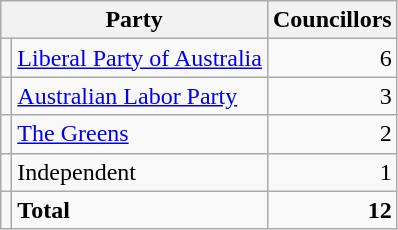<table class="wikitable">
<tr>
<th colspan="2">Party</th>
<th>Councillors</th>
</tr>
<tr>
<td></td>
<td><a href='#'>Liberal Party of Australia</a></td>
<td align=right>6</td>
</tr>
<tr>
<td></td>
<td><a href='#'>Australian Labor Party</a></td>
<td align=right>3</td>
</tr>
<tr>
<td></td>
<td><a href='#'>The Greens</a></td>
<td align=right>2</td>
</tr>
<tr>
<td></td>
<td>Independent</td>
<td align=right>1</td>
</tr>
<tr>
<td></td>
<td><strong>Total</strong></td>
<td align=right><strong>12</strong></td>
</tr>
</table>
